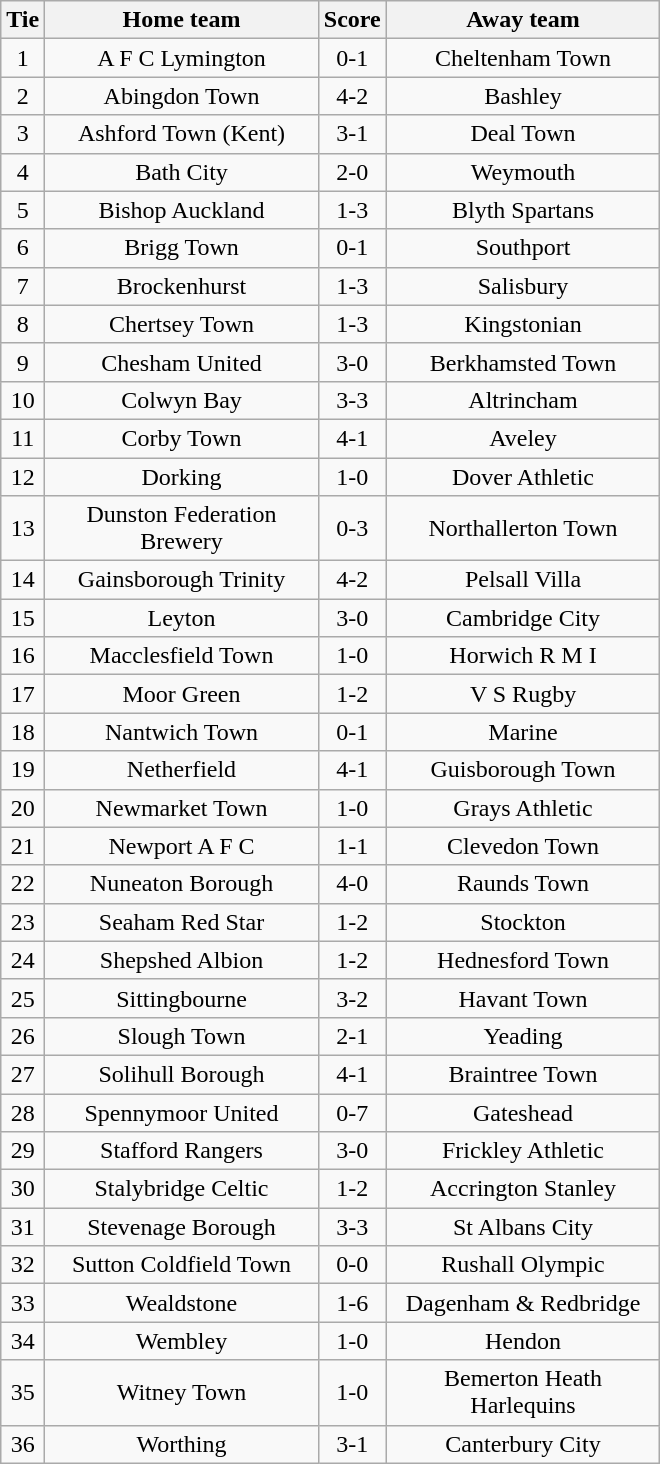<table class="wikitable" style="text-align:center;">
<tr>
<th width=20>Tie</th>
<th width=175>Home team</th>
<th width=20>Score</th>
<th width=175>Away team</th>
</tr>
<tr>
<td>1</td>
<td>A F C Lymington</td>
<td>0-1</td>
<td>Cheltenham Town</td>
</tr>
<tr>
<td>2</td>
<td>Abingdon Town</td>
<td>4-2</td>
<td>Bashley</td>
</tr>
<tr>
<td>3</td>
<td>Ashford Town (Kent)</td>
<td>3-1</td>
<td>Deal Town</td>
</tr>
<tr>
<td>4</td>
<td>Bath City</td>
<td>2-0</td>
<td>Weymouth</td>
</tr>
<tr>
<td>5</td>
<td>Bishop Auckland</td>
<td>1-3</td>
<td>Blyth Spartans</td>
</tr>
<tr>
<td>6</td>
<td>Brigg Town</td>
<td>0-1</td>
<td>Southport</td>
</tr>
<tr>
<td>7</td>
<td>Brockenhurst</td>
<td>1-3</td>
<td>Salisbury</td>
</tr>
<tr>
<td>8</td>
<td>Chertsey Town</td>
<td>1-3</td>
<td>Kingstonian</td>
</tr>
<tr>
<td>9</td>
<td>Chesham United</td>
<td>3-0</td>
<td>Berkhamsted Town</td>
</tr>
<tr>
<td>10</td>
<td>Colwyn Bay</td>
<td>3-3</td>
<td>Altrincham</td>
</tr>
<tr>
<td>11</td>
<td>Corby Town</td>
<td>4-1</td>
<td>Aveley</td>
</tr>
<tr>
<td>12</td>
<td>Dorking</td>
<td>1-0</td>
<td>Dover Athletic</td>
</tr>
<tr>
<td>13</td>
<td>Dunston Federation Brewery</td>
<td>0-3</td>
<td>Northallerton Town</td>
</tr>
<tr>
<td>14</td>
<td>Gainsborough Trinity</td>
<td>4-2</td>
<td>Pelsall Villa</td>
</tr>
<tr>
<td>15</td>
<td>Leyton</td>
<td>3-0</td>
<td>Cambridge City</td>
</tr>
<tr>
<td>16</td>
<td>Macclesfield Town</td>
<td>1-0</td>
<td>Horwich R M I</td>
</tr>
<tr>
<td>17</td>
<td>Moor Green</td>
<td>1-2</td>
<td>V S Rugby</td>
</tr>
<tr>
<td>18</td>
<td>Nantwich Town</td>
<td>0-1</td>
<td>Marine</td>
</tr>
<tr>
<td>19</td>
<td>Netherfield</td>
<td>4-1</td>
<td>Guisborough Town</td>
</tr>
<tr>
<td>20</td>
<td>Newmarket Town</td>
<td>1-0</td>
<td>Grays Athletic</td>
</tr>
<tr>
<td>21</td>
<td>Newport A F C</td>
<td>1-1</td>
<td>Clevedon Town</td>
</tr>
<tr>
<td>22</td>
<td>Nuneaton Borough</td>
<td>4-0</td>
<td>Raunds Town</td>
</tr>
<tr>
<td>23</td>
<td>Seaham Red Star</td>
<td>1-2</td>
<td>Stockton</td>
</tr>
<tr>
<td>24</td>
<td>Shepshed Albion</td>
<td>1-2</td>
<td>Hednesford Town</td>
</tr>
<tr>
<td>25</td>
<td>Sittingbourne</td>
<td>3-2</td>
<td>Havant Town</td>
</tr>
<tr>
<td>26</td>
<td>Slough Town</td>
<td>2-1</td>
<td>Yeading</td>
</tr>
<tr>
<td>27</td>
<td>Solihull Borough</td>
<td>4-1</td>
<td>Braintree Town</td>
</tr>
<tr>
<td>28</td>
<td>Spennymoor United</td>
<td>0-7</td>
<td>Gateshead</td>
</tr>
<tr>
<td>29</td>
<td>Stafford Rangers</td>
<td>3-0</td>
<td>Frickley Athletic</td>
</tr>
<tr>
<td>30</td>
<td>Stalybridge Celtic</td>
<td>1-2</td>
<td>Accrington Stanley</td>
</tr>
<tr>
<td>31</td>
<td>Stevenage Borough</td>
<td>3-3</td>
<td>St Albans City</td>
</tr>
<tr>
<td>32</td>
<td>Sutton Coldfield Town</td>
<td>0-0</td>
<td>Rushall Olympic</td>
</tr>
<tr>
<td>33</td>
<td>Wealdstone</td>
<td>1-6</td>
<td>Dagenham & Redbridge</td>
</tr>
<tr>
<td>34</td>
<td>Wembley</td>
<td>1-0</td>
<td>Hendon</td>
</tr>
<tr>
<td>35</td>
<td>Witney Town</td>
<td>1-0</td>
<td>Bemerton Heath Harlequins</td>
</tr>
<tr>
<td>36</td>
<td>Worthing</td>
<td>3-1</td>
<td>Canterbury City</td>
</tr>
</table>
